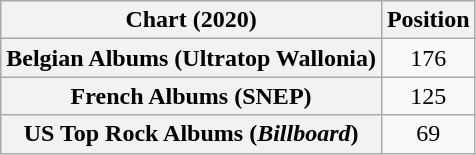<table class="wikitable sortable plainrowheaders" style="text-align:center">
<tr>
<th scope="col">Chart (2020)</th>
<th scope="col">Position</th>
</tr>
<tr>
<th scope="row">Belgian Albums (Ultratop Wallonia)</th>
<td>176</td>
</tr>
<tr>
<th scope="row">French Albums (SNEP)</th>
<td>125</td>
</tr>
<tr>
<th scope="row">US Top Rock Albums (<em>Billboard</em>)</th>
<td>69</td>
</tr>
</table>
